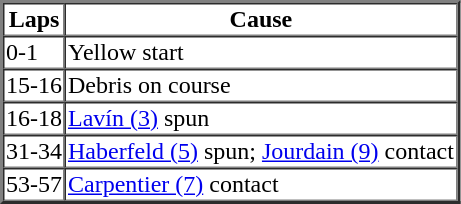<table border=2 cellspacing=0>
<tr>
<th>Laps</th>
<th>Cause</th>
</tr>
<tr>
<td>0-1</td>
<td>Yellow start</td>
</tr>
<tr>
<td>15-16</td>
<td>Debris on course</td>
</tr>
<tr>
<td>16-18</td>
<td><a href='#'>Lavín (3)</a> spun</td>
</tr>
<tr>
<td>31-34</td>
<td><a href='#'>Haberfeld (5)</a> spun; <a href='#'>Jourdain (9)</a> contact</td>
</tr>
<tr>
<td>53-57</td>
<td><a href='#'>Carpentier (7)</a> contact</td>
</tr>
</table>
